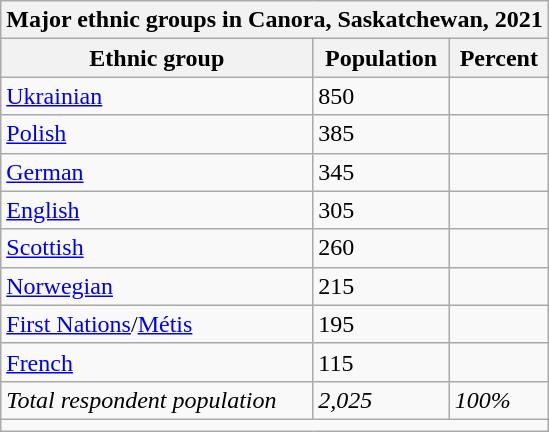<table class="wikitable">
<tr>
<th colspan=3>Major ethnic groups in Canora, Saskatchewan, 2021</th>
</tr>
<tr>
<th>Ethnic group</th>
<th>Population</th>
<th>Percent</th>
</tr>
<tr>
<td><a href='#'>Ukrainian</a></td>
<td>850</td>
<td></td>
</tr>
<tr>
<td><a href='#'>Polish</a></td>
<td>385</td>
<td></td>
</tr>
<tr>
<td><a href='#'>German</a></td>
<td>345</td>
<td></td>
</tr>
<tr>
<td><a href='#'>English</a></td>
<td>305</td>
<td></td>
</tr>
<tr>
<td><a href='#'>Scottish</a></td>
<td>260</td>
<td></td>
</tr>
<tr>
<td><a href='#'>Norwegian</a></td>
<td>215</td>
<td></td>
</tr>
<tr>
<td><a href='#'>First Nations</a>/<a href='#'>Métis</a></td>
<td>195</td>
<td></td>
</tr>
<tr>
<td><a href='#'>French</a></td>
<td>115</td>
<td></td>
</tr>
<tr>
<td><em>Total respondent population</em></td>
<td><em>2,025</em></td>
<td><em>100%</em></td>
</tr>
<tr>
<td colspan="9"></td>
</tr>
</table>
